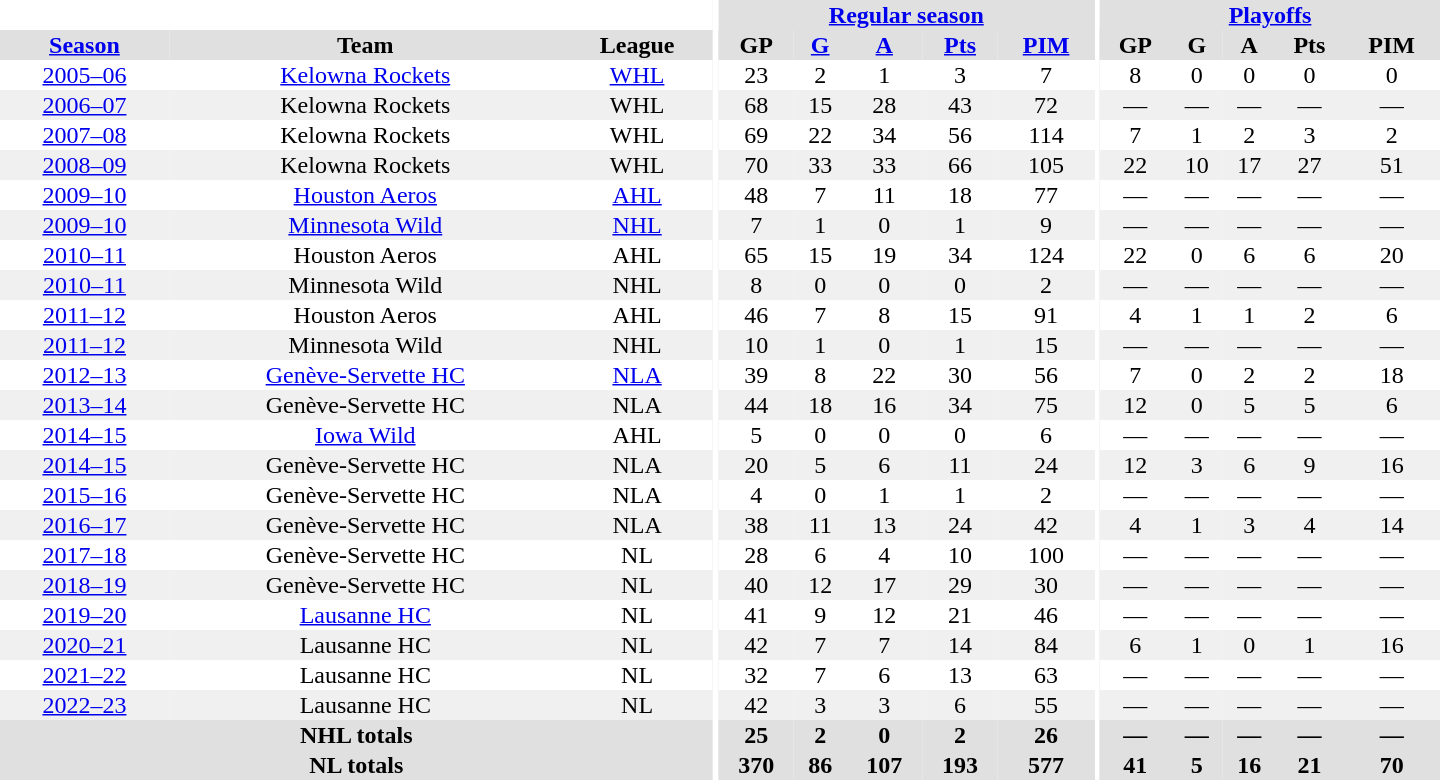<table border="0" cellpadding="1" cellspacing="0" style="text-align:center; width:60em">
<tr bgcolor="#e0e0e0">
<th colspan="3" bgcolor="#ffffff"></th>
<th rowspan="99" bgcolor="#ffffff"></th>
<th colspan="5"><a href='#'>Regular season</a></th>
<th rowspan="99" bgcolor="#ffffff"></th>
<th colspan="5"><a href='#'>Playoffs</a></th>
</tr>
<tr bgcolor="#e0e0e0">
<th><a href='#'>Season</a></th>
<th>Team</th>
<th>League</th>
<th>GP</th>
<th><a href='#'>G</a></th>
<th><a href='#'>A</a></th>
<th><a href='#'>Pts</a></th>
<th><a href='#'>PIM</a></th>
<th>GP</th>
<th>G</th>
<th>A</th>
<th>Pts</th>
<th>PIM</th>
</tr>
<tr>
<td><a href='#'>2005–06</a></td>
<td><a href='#'>Kelowna Rockets</a></td>
<td><a href='#'>WHL</a></td>
<td>23</td>
<td>2</td>
<td>1</td>
<td>3</td>
<td>7</td>
<td>8</td>
<td>0</td>
<td>0</td>
<td>0</td>
<td>0</td>
</tr>
<tr bgcolor="#f0f0f0">
<td><a href='#'>2006–07</a></td>
<td>Kelowna Rockets</td>
<td>WHL</td>
<td>68</td>
<td>15</td>
<td>28</td>
<td>43</td>
<td>72</td>
<td>—</td>
<td>—</td>
<td>—</td>
<td>—</td>
<td>—</td>
</tr>
<tr>
<td><a href='#'>2007–08</a></td>
<td>Kelowna Rockets</td>
<td>WHL</td>
<td>69</td>
<td>22</td>
<td>34</td>
<td>56</td>
<td>114</td>
<td>7</td>
<td>1</td>
<td>2</td>
<td>3</td>
<td>2</td>
</tr>
<tr bgcolor="#f0f0f0">
<td><a href='#'>2008–09</a></td>
<td>Kelowna Rockets</td>
<td>WHL</td>
<td>70</td>
<td>33</td>
<td>33</td>
<td>66</td>
<td>105</td>
<td>22</td>
<td>10</td>
<td>17</td>
<td>27</td>
<td>51</td>
</tr>
<tr>
<td><a href='#'>2009–10</a></td>
<td><a href='#'>Houston Aeros</a></td>
<td><a href='#'>AHL</a></td>
<td>48</td>
<td>7</td>
<td>11</td>
<td>18</td>
<td>77</td>
<td>—</td>
<td>—</td>
<td>—</td>
<td>—</td>
<td>—</td>
</tr>
<tr bgcolor="#f0f0f0">
<td><a href='#'>2009–10</a></td>
<td><a href='#'>Minnesota Wild</a></td>
<td><a href='#'>NHL</a></td>
<td>7</td>
<td>1</td>
<td>0</td>
<td>1</td>
<td>9</td>
<td>—</td>
<td>—</td>
<td>—</td>
<td>—</td>
<td>—</td>
</tr>
<tr>
<td><a href='#'>2010–11</a></td>
<td>Houston Aeros</td>
<td>AHL</td>
<td>65</td>
<td>15</td>
<td>19</td>
<td>34</td>
<td>124</td>
<td>22</td>
<td>0</td>
<td>6</td>
<td>6</td>
<td>20</td>
</tr>
<tr bgcolor="#f0f0f0">
<td><a href='#'>2010–11</a></td>
<td>Minnesota Wild</td>
<td>NHL</td>
<td>8</td>
<td>0</td>
<td>0</td>
<td>0</td>
<td>2</td>
<td>—</td>
<td>—</td>
<td>—</td>
<td>—</td>
<td>—</td>
</tr>
<tr>
<td><a href='#'>2011–12</a></td>
<td>Houston Aeros</td>
<td>AHL</td>
<td>46</td>
<td>7</td>
<td>8</td>
<td>15</td>
<td>91</td>
<td>4</td>
<td>1</td>
<td>1</td>
<td>2</td>
<td>6</td>
</tr>
<tr bgcolor="#f0f0f0">
<td><a href='#'>2011–12</a></td>
<td>Minnesota Wild</td>
<td>NHL</td>
<td>10</td>
<td>1</td>
<td>0</td>
<td>1</td>
<td>15</td>
<td>—</td>
<td>—</td>
<td>—</td>
<td>—</td>
<td>—</td>
</tr>
<tr>
<td><a href='#'>2012–13</a></td>
<td><a href='#'>Genève-Servette HC</a></td>
<td><a href='#'>NLA</a></td>
<td>39</td>
<td>8</td>
<td>22</td>
<td>30</td>
<td>56</td>
<td>7</td>
<td>0</td>
<td>2</td>
<td>2</td>
<td>18</td>
</tr>
<tr bgcolor="#f0f0f0">
<td><a href='#'>2013–14</a></td>
<td>Genève-Servette HC</td>
<td>NLA</td>
<td>44</td>
<td>18</td>
<td>16</td>
<td>34</td>
<td>75</td>
<td>12</td>
<td>0</td>
<td>5</td>
<td>5</td>
<td>6</td>
</tr>
<tr>
<td><a href='#'>2014–15</a></td>
<td><a href='#'>Iowa Wild</a></td>
<td>AHL</td>
<td>5</td>
<td>0</td>
<td>0</td>
<td>0</td>
<td>6</td>
<td>—</td>
<td>—</td>
<td>—</td>
<td>—</td>
<td>—</td>
</tr>
<tr bgcolor="#f0f0f0">
<td><a href='#'>2014–15</a></td>
<td>Genève-Servette HC</td>
<td>NLA</td>
<td>20</td>
<td>5</td>
<td>6</td>
<td>11</td>
<td>24</td>
<td>12</td>
<td>3</td>
<td>6</td>
<td>9</td>
<td>16</td>
</tr>
<tr>
<td><a href='#'>2015–16</a></td>
<td>Genève-Servette HC</td>
<td>NLA</td>
<td>4</td>
<td>0</td>
<td>1</td>
<td>1</td>
<td>2</td>
<td>—</td>
<td>—</td>
<td>—</td>
<td>—</td>
<td>—</td>
</tr>
<tr bgcolor="#f0f0f0">
<td><a href='#'>2016–17</a></td>
<td>Genève-Servette HC</td>
<td>NLA</td>
<td>38</td>
<td>11</td>
<td>13</td>
<td>24</td>
<td>42</td>
<td>4</td>
<td>1</td>
<td>3</td>
<td>4</td>
<td>14</td>
</tr>
<tr>
<td><a href='#'>2017–18</a></td>
<td>Genève-Servette HC</td>
<td>NL</td>
<td>28</td>
<td>6</td>
<td>4</td>
<td>10</td>
<td>100</td>
<td>—</td>
<td>—</td>
<td>—</td>
<td>—</td>
<td>—</td>
</tr>
<tr bgcolor="#f0f0f0">
<td><a href='#'>2018–19</a></td>
<td>Genève-Servette HC</td>
<td>NL</td>
<td>40</td>
<td>12</td>
<td>17</td>
<td>29</td>
<td>30</td>
<td>—</td>
<td>—</td>
<td>—</td>
<td>—</td>
<td>—</td>
</tr>
<tr>
<td><a href='#'>2019–20</a></td>
<td><a href='#'>Lausanne HC</a></td>
<td>NL</td>
<td>41</td>
<td>9</td>
<td>12</td>
<td>21</td>
<td>46</td>
<td>—</td>
<td>—</td>
<td>—</td>
<td>—</td>
<td>—</td>
</tr>
<tr bgcolor="#f0f0f0">
<td><a href='#'>2020–21</a></td>
<td>Lausanne HC</td>
<td>NL</td>
<td>42</td>
<td>7</td>
<td>7</td>
<td>14</td>
<td>84</td>
<td>6</td>
<td>1</td>
<td>0</td>
<td>1</td>
<td>16</td>
</tr>
<tr>
<td><a href='#'>2021–22</a></td>
<td>Lausanne HC</td>
<td>NL</td>
<td>32</td>
<td>7</td>
<td>6</td>
<td>13</td>
<td>63</td>
<td>—</td>
<td>—</td>
<td>—</td>
<td>—</td>
<td>—</td>
</tr>
<tr bgcolor="#f0f0f0">
<td><a href='#'>2022–23</a></td>
<td>Lausanne HC</td>
<td>NL</td>
<td>42</td>
<td>3</td>
<td>3</td>
<td>6</td>
<td>55</td>
<td>—</td>
<td>—</td>
<td>—</td>
<td>—</td>
<td>—</td>
</tr>
<tr bgcolor="#e0e0e0">
<th colspan="3">NHL totals</th>
<th>25</th>
<th>2</th>
<th>0</th>
<th>2</th>
<th>26</th>
<th>—</th>
<th>—</th>
<th>—</th>
<th>—</th>
<th>—</th>
</tr>
<tr bgcolor="#e0e0e0">
<th colspan="3">NL totals</th>
<th>370</th>
<th>86</th>
<th>107</th>
<th>193</th>
<th>577</th>
<th>41</th>
<th>5</th>
<th>16</th>
<th>21</th>
<th>70</th>
</tr>
</table>
